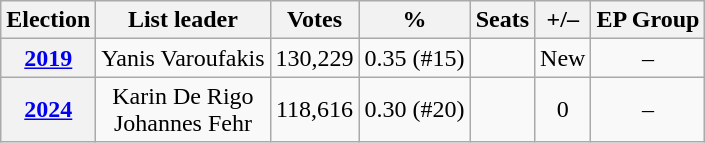<table class="wikitable sortable" style="text-align:center;">
<tr>
<th>Election</th>
<th>List leader</th>
<th>Votes</th>
<th>%</th>
<th>Seats</th>
<th>+/–</th>
<th>EP Group</th>
</tr>
<tr>
<th><a href='#'>2019</a></th>
<td>Yanis Varoufakis</td>
<td>130,229</td>
<td>0.35 (#15)</td>
<td></td>
<td>New</td>
<td>–</td>
</tr>
<tr>
<th><a href='#'>2024</a></th>
<td>Karin De Rigo<br>Johannes Fehr</td>
<td>118,616</td>
<td>0.30 (#20)</td>
<td></td>
<td> 0</td>
<td>–</td>
</tr>
</table>
